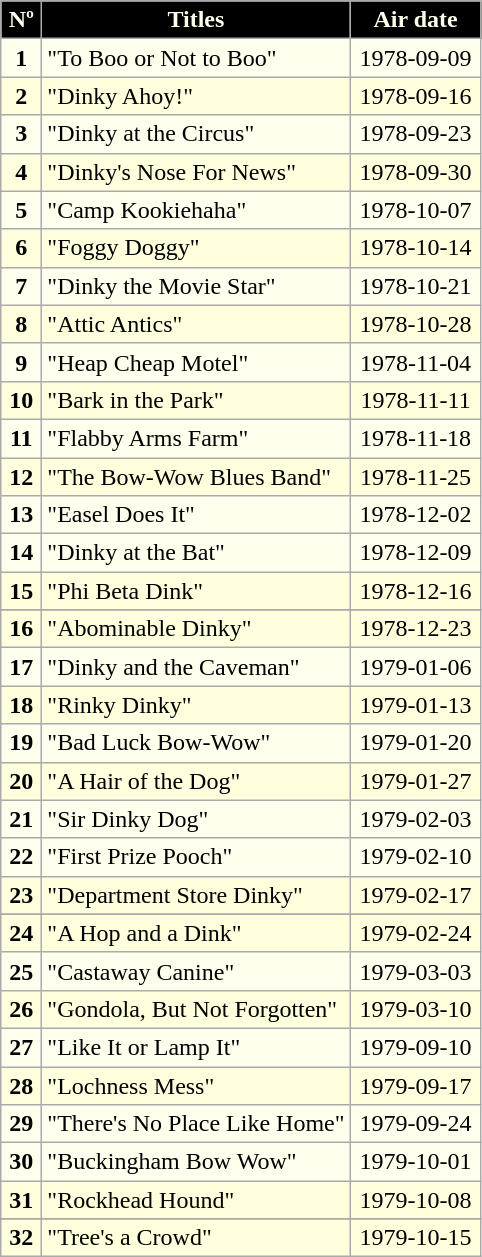<table class=wikitable style="text-align:center; background:#FFFFEE">
<tr style="color:#FFFFEE">
<th style="background:#000000; width:20px">Nº</th>
<th style="background:#000000">Titles</th>
<th style="background:#000000; width:80px">Air date</th>
</tr>
<tr>
<td><strong>1</strong></td>
<td align="left">"To Boo or Not to Boo"</td>
<td>1978-09-09</td>
</tr>
<tr style="background:#FFFFDE;">
<td><strong>2</strong></td>
<td align="left">"Dinky Ahoy!"</td>
<td>1978-09-16</td>
</tr>
<tr>
<td><strong>3</strong></td>
<td align="left">"Dinky at the Circus"</td>
<td>1978-09-23</td>
</tr>
<tr style="background:#FFFFDE;">
<td><strong>4</strong></td>
<td align="left">"Dinky's Nose For News"</td>
<td>1978-09-30</td>
</tr>
<tr>
<td><strong>5</strong></td>
<td align="left">"Camp Kookiehaha"</td>
<td>1978-10-07</td>
</tr>
<tr style="background:#FFFFDE;">
<td><strong>6</strong></td>
<td align="left">"Foggy Doggy"</td>
<td>1978-10-14</td>
</tr>
<tr>
<td><strong>7</strong></td>
<td align="left">"Dinky the Movie Star"</td>
<td>1978-10-21</td>
</tr>
<tr style="background:#FFFFDE;">
<td><strong>8</strong></td>
<td align="left">"Attic Antics"</td>
<td>1978-10-28</td>
</tr>
<tr>
<td><strong>9</strong></td>
<td align="left">"Heap Cheap Motel"</td>
<td>1978-11-04</td>
</tr>
<tr style="background:#FFFFDE;">
<td><strong>10</strong></td>
<td align="left">"Bark in the Park"</td>
<td>1978-11-11</td>
</tr>
<tr>
<td><strong>11</strong></td>
<td align="left">"Flabby Arms Farm"</td>
<td>1978-11-18</td>
</tr>
<tr style="background:#FFFFDE;">
<td><strong>12</strong></td>
<td align="left">"The Bow-Wow Blues Band"</td>
<td>1978-11-25</td>
</tr>
<tr>
<td><strong>13</strong></td>
<td align="left">"Easel Does It"</td>
<td>1978-12-02</td>
</tr>
<tr>
<td><strong>14</strong></td>
<td align="left">"Dinky at the Bat"</td>
<td>1978-12-09</td>
</tr>
<tr style="background:#FFFFDE;">
<td><strong>15</strong></td>
<td align="left">"Phi Beta Dink"</td>
<td>1978-12-16</td>
</tr>
<tr>
</tr>
<tr style="background:#FFFFDE;">
<td><strong>16</strong></td>
<td align="left">"Abominable Dinky"</td>
<td>1978-12-23</td>
</tr>
<tr>
<td><strong>17</strong></td>
<td align="left">"Dinky and the Caveman"</td>
<td>1979-01-06</td>
</tr>
<tr style="background:#FFFFDE;">
<td><strong>18</strong></td>
<td align="left">"Rinky Dinky"</td>
<td>1979-01-13</td>
</tr>
<tr>
<td><strong>19</strong></td>
<td align="left">"Bad Luck Bow-Wow"</td>
<td>1979-01-20</td>
</tr>
<tr style="background:#FFFFDE;">
<td><strong>20</strong></td>
<td align="left">"A Hair of the Dog"</td>
<td>1979-01-27</td>
</tr>
<tr>
<td><strong>21</strong></td>
<td align="left">"Sir Dinky Dog"</td>
<td>1979-02-03</td>
</tr>
<tr>
<td><strong>22</strong></td>
<td align="left">"First Prize Pooch"</td>
<td>1979-02-10</td>
</tr>
<tr style="background:#FFFFDE;">
<td><strong>23</strong></td>
<td align="left">"Department Store Dinky"</td>
<td>1979-02-17</td>
</tr>
<tr>
</tr>
<tr style="background:#FFFFDE;">
<td><strong>24</strong></td>
<td align="left">"A Hop and a Dink"</td>
<td>1979-02-24</td>
</tr>
<tr>
<td><strong>25</strong></td>
<td align="left">"Castaway Canine"</td>
<td>1979-03-03</td>
</tr>
<tr style="background:#FFFFDE;">
<td><strong>26</strong></td>
<td align="left">"Gondola, But Not Forgotten"</td>
<td>1979-03-10</td>
</tr>
<tr>
<td><strong>27</strong></td>
<td align="left">"Like It or Lamp It"</td>
<td>1979-09-10</td>
</tr>
<tr style="background:#FFFFDE;">
<td><strong>28</strong></td>
<td align="left">"Lochness Mess"</td>
<td>1979-09-17</td>
</tr>
<tr>
<td><strong>29</strong></td>
<td align="left">"There's No Place Like Home"</td>
<td>1979-09-24</td>
</tr>
<tr>
<td><strong>30</strong></td>
<td align="left">"Buckingham Bow Wow"</td>
<td>1979-10-01</td>
</tr>
<tr style="background:#FFFFDE;">
<td><strong>31</strong></td>
<td align="left">"Rockhead Hound"</td>
<td>1979-10-08</td>
</tr>
<tr>
</tr>
<tr style="background:#FFFFDE;">
<td><strong>32</strong></td>
<td align="left">"Tree's a Crowd"</td>
<td>1979-10-15</td>
</tr>
</table>
